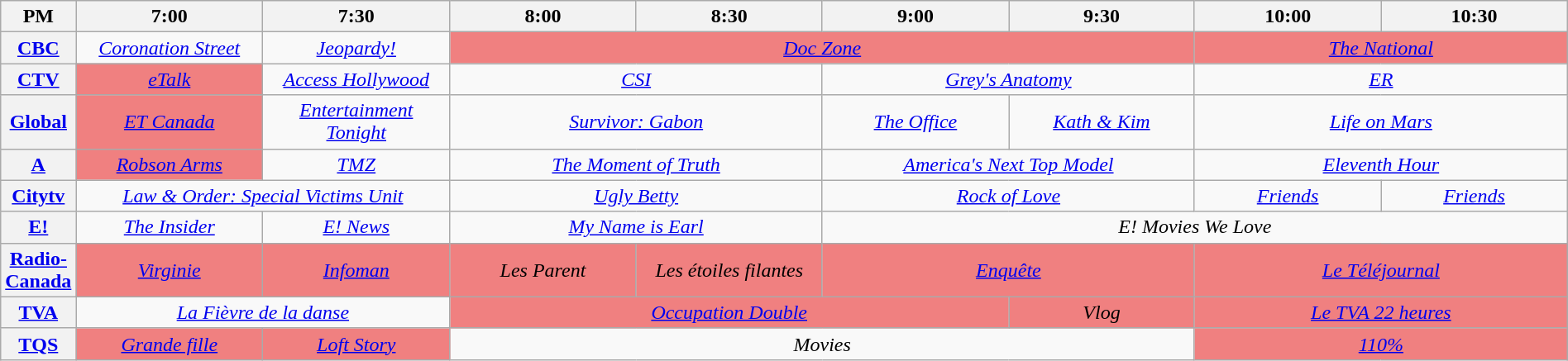<table class="wikitable" width="100%">
<tr>
<th width="4%">PM</th>
<th width="12%">7:00</th>
<th width="12%">7:30</th>
<th width="12%">8:00</th>
<th width="12%">8:30</th>
<th width="12%">9:00</th>
<th width="12%">9:30</th>
<th width="12%">10:00</th>
<th width="12%">10:30</th>
</tr>
<tr align="center">
<th><a href='#'>CBC</a></th>
<td colspan="1" align=center><em><a href='#'>Coronation Street</a></em></td>
<td colspan="1" align=center><em><a href='#'>Jeopardy!</a></em></td>
<td colspan="4" align=center bgcolor="#F08080"><em><a href='#'>Doc Zone</a></em></td>
<td colspan="2" align=center bgcolor="#F08080"><em><a href='#'>The National</a></em></td>
</tr>
<tr align="center">
<th><a href='#'>CTV</a></th>
<td colspan="1" align=center  bgcolor="#F08080"><em><a href='#'>eTalk</a></em></td>
<td colspan="1" align=center><em><a href='#'>Access Hollywood</a></em></td>
<td colspan="2" align=center><em><a href='#'>CSI</a></em></td>
<td colspan="2" align=center><em><a href='#'>Grey's Anatomy</a></em></td>
<td colspan="2" align=center><em><a href='#'>ER</a></em></td>
</tr>
<tr align="center">
<th><a href='#'>Global</a></th>
<td colspan="1" align=center bgcolor="#F08080"><em><a href='#'>ET Canada</a></em></td>
<td colspan="1" align=center><em><a href='#'>Entertainment Tonight</a></em></td>
<td colspan="2" align=center><em><a href='#'>Survivor: Gabon</a></em></td>
<td colspan="1" align=center><em><a href='#'>The Office</a></em></td>
<td colspan="1" align=center><em><a href='#'>Kath & Kim</a></em></td>
<td colspan="2" align=center><em><a href='#'>Life on Mars</a></em></td>
</tr>
<tr align="center">
<th><a href='#'>A</a></th>
<td colspan="1"  bgcolor="#F08080"><em><a href='#'>Robson Arms</a></em></td>
<td colspan="1"><em><a href='#'>TMZ</a></em></td>
<td colspan="2"><em><a href='#'>The Moment of Truth</a></em></td>
<td colspan="2"><em><a href='#'>America's Next Top Model</a></em></td>
<td colspan="2"><em><a href='#'>Eleventh Hour</a></em></td>
</tr>
<tr align="center">
<th><a href='#'>Citytv</a></th>
<td colspan="2" align=center><em><a href='#'>Law & Order: Special Victims Unit</a></em></td>
<td colspan="2" align=center><em><a href='#'>Ugly Betty</a></em></td>
<td colspan="2" align=center><em><a href='#'>Rock of Love</a></em></td>
<td colspan="1" align=center><em><a href='#'>Friends</a></em></td>
<td colspan="1" align=center><em><a href='#'>Friends</a></em></td>
</tr>
<tr align="center">
<th><a href='#'>E!</a></th>
<td colspan="1" align=center><em><a href='#'>The Insider</a></em></td>
<td colspan="1" align=center><em><a href='#'>E! News</a></em></td>
<td colspan="2" align=center><em><a href='#'>My Name is Earl</a></em></td>
<td colspan="4" align=center><em>E! Movies We Love</em></td>
</tr>
<tr align="center">
<th><a href='#'>Radio-Canada</a></th>
<td align=center bgcolor="#F08080"><em><a href='#'>Virginie</a></em></td>
<td align=center bgcolor="#F08080"><em><a href='#'>Infoman</a></em></td>
<td align=center bgcolor="#F08080"><em>Les Parent</em></td>
<td align=center bgcolor="#F08080"><em>Les étoiles filantes</em></td>
<td colspan="2" align=center bgcolor="#F08080"><em><a href='#'>Enquête</a></em></td>
<td colspan="2" align=center bgcolor="#F08080"><em><a href='#'>Le Téléjournal</a></em></td>
</tr>
<tr align="center">
<th><a href='#'>TVA</a></th>
<td colspan="2" align=center><em><a href='#'>La Fièvre de la danse</a></em></td>
<td colspan="3" align=center bgcolor="#F08080"><em><a href='#'>Occupation Double</a></em></td>
<td align=center bgcolor="#F08080"><em>Vlog</em></td>
<td colspan="2" align=center bgcolor="#F08080"><em><a href='#'>Le TVA 22 heures</a></em></td>
</tr>
<tr align="center">
<th><a href='#'>TQS</a></th>
<td colspan="1" align=center bgcolor="#F08080"><em><a href='#'>Grande fille</a></em></td>
<td colspan="1" align=center bgcolor="#F08080"><em><a href='#'>Loft Story</a></em></td>
<td colspan="4" align=center><em>Movies</em></td>
<td colspan="2" align=center bgcolor="#F08080"><em><a href='#'>110%</a></em></td>
</tr>
</table>
